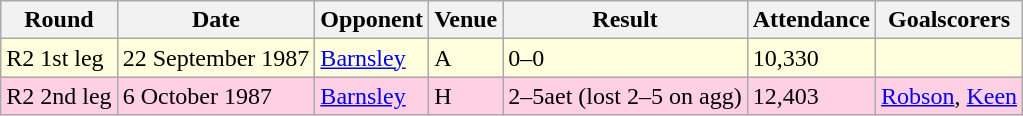<table class="wikitable">
<tr>
<th>Round</th>
<th>Date</th>
<th>Opponent</th>
<th>Venue</th>
<th>Result</th>
<th>Attendance</th>
<th>Goalscorers</th>
</tr>
<tr style="background-color: #ffffdd;">
<td>R2 1st leg</td>
<td>22 September 1987</td>
<td><a href='#'>Barnsley</a></td>
<td>A</td>
<td>0–0</td>
<td>10,330</td>
<td></td>
</tr>
<tr style="background-color: #ffd0e3;">
<td>R2 2nd leg</td>
<td>6 October 1987</td>
<td><a href='#'>Barnsley</a></td>
<td>H</td>
<td>2–5aet (lost 2–5 on agg)</td>
<td>12,403</td>
<td><a href='#'>Robson</a>, <a href='#'>Keen</a></td>
</tr>
</table>
